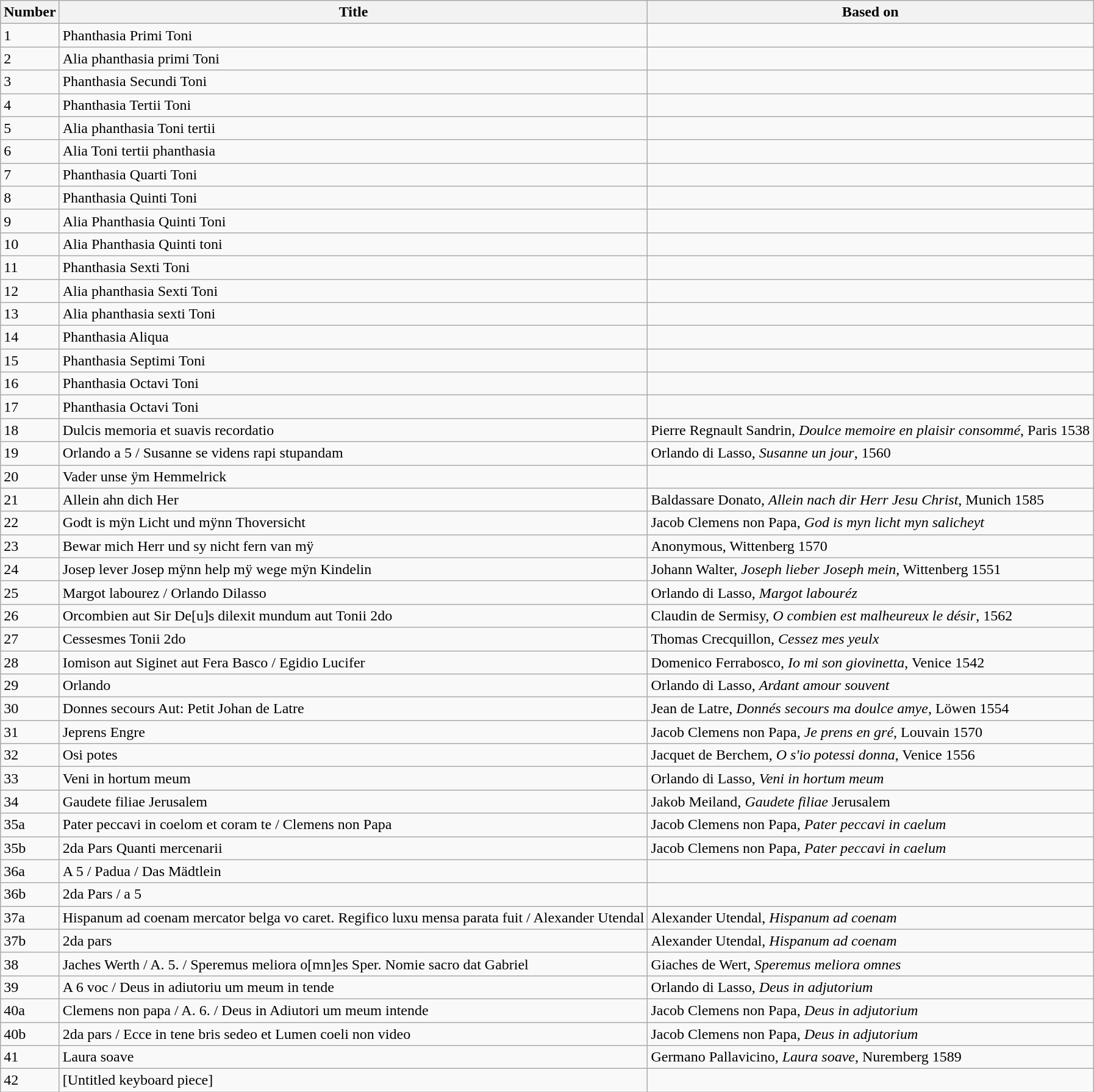<table class="wikitable">
<tr>
<th>Number</th>
<th>Title</th>
<th>Based on</th>
</tr>
<tr>
<td>1</td>
<td>Phanthasia Primi Toni</td>
<td></td>
</tr>
<tr>
<td>2</td>
<td>Alia phanthasia primi Toni</td>
<td></td>
</tr>
<tr>
<td>3</td>
<td>Phanthasia Secundi Toni</td>
<td></td>
</tr>
<tr>
<td>4</td>
<td>Phanthasia Tertii Toni</td>
<td></td>
</tr>
<tr>
<td>5</td>
<td>Alia phanthasia Toni tertii</td>
<td></td>
</tr>
<tr>
<td>6</td>
<td>Alia Toni tertii phanthasia</td>
<td></td>
</tr>
<tr>
<td>7</td>
<td>Phanthasia Quarti Toni</td>
<td></td>
</tr>
<tr>
<td>8</td>
<td>Phanthasia Quinti Toni</td>
<td></td>
</tr>
<tr>
<td>9</td>
<td>Alia Phanthasia Quinti Toni</td>
<td></td>
</tr>
<tr>
<td>10</td>
<td>Alia Phanthasia Quinti toni</td>
<td></td>
</tr>
<tr>
<td>11</td>
<td>Phanthasia Sexti Toni</td>
<td></td>
</tr>
<tr>
<td>12</td>
<td>Alia phanthasia Sexti Toni</td>
<td></td>
</tr>
<tr>
<td>13</td>
<td>Alia phanthasia sexti Toni</td>
<td></td>
</tr>
<tr>
<td>14</td>
<td>Phanthasia Aliqua</td>
<td></td>
</tr>
<tr>
<td>15</td>
<td>Phanthasia Septimi Toni</td>
<td></td>
</tr>
<tr>
<td>16</td>
<td>Phanthasia Octavi Toni</td>
<td></td>
</tr>
<tr>
<td>17</td>
<td>Phanthasia Octavi Toni</td>
<td></td>
</tr>
<tr>
<td>18</td>
<td>Dulcis memoria et suavis recordatio</td>
<td>Pierre Regnault Sandrin, <em>Doulce memoire en plaisir consommé</em>, Paris 1538</td>
</tr>
<tr>
<td>19</td>
<td>Orlando a 5 / Susanne se videns rapi stupandam</td>
<td>Orlando di Lasso, <em>Susanne un jour</em>, 1560</td>
</tr>
<tr>
<td>20</td>
<td>Vader unse ÿm Hemmelrick</td>
<td></td>
</tr>
<tr>
<td>21</td>
<td>Allein ahn dich Her</td>
<td>Baldassare Donato, <em>Allein nach dir Herr Jesu Christ</em>, Munich 1585</td>
</tr>
<tr>
<td>22</td>
<td>Godt is mÿn Licht und mÿnn Thoversicht</td>
<td>Jacob Clemens non Papa, <em>God is myn licht myn salicheyt</em></td>
</tr>
<tr>
<td>23</td>
<td>Bewar mich Herr und sy nicht fern van mÿ</td>
<td>Anonymous, Wittenberg 1570</td>
</tr>
<tr>
<td>24</td>
<td>Josep lever Josep mÿnn help mÿ wege mÿn Kindelin</td>
<td>Johann Walter, <em>Joseph lieber Joseph mein</em>, Wittenberg 1551</td>
</tr>
<tr>
<td>25</td>
<td>Margot labourez / Orlando Dilasso</td>
<td>Orlando di Lasso, <em>Margot labouréz</em></td>
</tr>
<tr>
<td>26</td>
<td>Orcombien aut Sir De[u]s dilexit mundum aut Tonii 2do</td>
<td>Claudin de Sermisy, <em>O combien est malheureux le désir</em>, 1562</td>
</tr>
<tr>
<td>27</td>
<td>Cessesmes Tonii 2do</td>
<td>Thomas Crecquillon, <em>Cessez mes yeulx</em></td>
</tr>
<tr>
<td>28</td>
<td>Iomison aut Siginet aut Fera Basco / Egidio Lucifer</td>
<td>Domenico Ferrabosco, <em>Io mi son giovinetta</em>, Venice 1542</td>
</tr>
<tr>
<td>29</td>
<td Ardant amour>Orlando</td>
<td>Orlando di Lasso, <em>Ardant amour souvent</em></td>
</tr>
<tr>
<td>30</td>
<td>Donnes secours Aut: Petit Johan de Latre</td>
<td>Jean de Latre, <em>Donnés secours ma doulce amye</em>, Löwen 1554</td>
</tr>
<tr>
<td>31</td>
<td>Jeprens Engre</td>
<td>Jacob Clemens non Papa, <em>Je prens en gré</em>, Louvain 1570</td>
</tr>
<tr>
<td>32</td>
<td>Osi potes</td>
<td>Jacquet de Berchem, <em>O s'io potessi donna</em>, Venice 1556</td>
</tr>
<tr>
<td>33</td>
<td>Veni in hortum meum</td>
<td>Orlando di Lasso, <em>Veni in hortum meum</em></td>
</tr>
<tr>
<td>34</td>
<td>Gaudete filiae Jerusalem</td>
<td>Jakob Meiland, <em>Gaudete filiae</em> Jerusalem</td>
</tr>
<tr>
<td>35a</td>
<td>Pater peccavi in coelom et coram te / Clemens non Papa</td>
<td>Jacob Clemens non Papa, <em>Pater peccavi in caelum</em></td>
</tr>
<tr>
<td>35b</td>
<td>2da Pars Quanti mercenarii</td>
<td>Jacob Clemens non Papa, <em>Pater peccavi in caelum</em></td>
</tr>
<tr>
<td>36a</td>
<td>A 5 / Padua / Das Mädtlein</td>
<td></td>
</tr>
<tr>
<td>36b</td>
<td>2da Pars / a 5</td>
<td></td>
</tr>
<tr>
<td>37a</td>
<td>Hispanum ad coenam mercator belga vo caret. Regifico luxu mensa parata fuit / Alexander Utendal</td>
<td>Alexander Utendal, <em>Hispanum ad coenam</em></td>
</tr>
<tr>
<td>37b</td>
<td>2da pars</td>
<td>Alexander Utendal, <em>Hispanum ad coenam</em></td>
</tr>
<tr>
<td>38</td>
<td>Jaches Werth / A. 5. / Speremus meliora o[mn]es Sper. Nomie sacro dat Gabriel</td>
<td>Giaches de Wert, <em>Speremus meliora omnes</em></td>
</tr>
<tr>
<td>39</td>
<td>A 6 voc / Deus in adiutoriu um meum in tende</td>
<td>Orlando di Lasso, <em>Deus in adjutorium</em></td>
</tr>
<tr>
<td>40a</td>
<td>Clemens non papa / A. 6. / Deus in Adiutori um meum intende</td>
<td>Jacob Clemens non Papa, <em>Deus in adjutorium</em></td>
</tr>
<tr>
<td>40b</td>
<td>2da pars / Ecce in tene bris sedeo et Lumen coeli non video</td>
<td>Jacob Clemens non Papa, <em>Deus in adjutorium</em></td>
</tr>
<tr>
<td>41</td>
<td>Laura soave</td>
<td>Germano Pallavicino, <em>Laura soave</em>, Nuremberg 1589</td>
</tr>
<tr>
<td>42</td>
<td>[Untitled keyboard piece]</td>
<td></td>
</tr>
</table>
